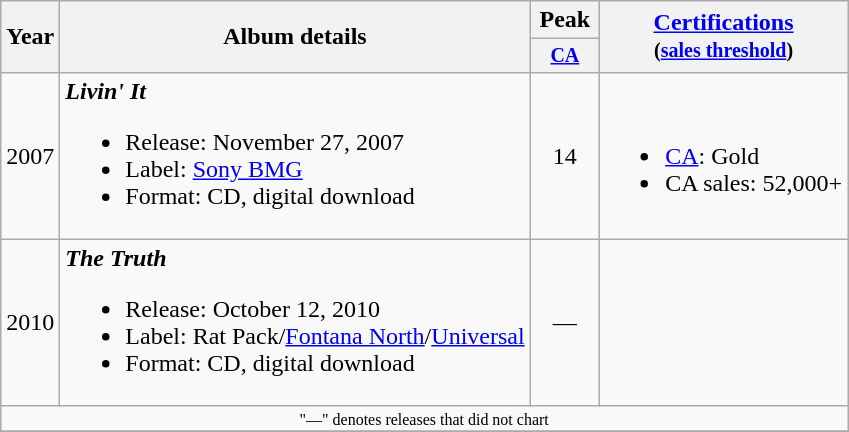<table class="wikitable" style="text-align:center;">
<tr>
<th rowspan="2">Year</th>
<th rowspan="2">Album details</th>
<th colspan="1">Peak</th>
<th rowspan="2"><a href='#'>Certifications</a><br><small>(<a href='#'>sales threshold</a>)</small></th>
</tr>
<tr style="font-size:smaller;">
<th width="40"><a href='#'>CA</a></th>
</tr>
<tr>
<td>2007</td>
<td align="left"><strong><em>Livin' It</em></strong><br><ul><li>Release: November 27, 2007</li><li>Label: <a href='#'>Sony BMG</a></li><li>Format: CD, digital download</li></ul></td>
<td>14</td>
<td align="left"><br><ul><li><a href='#'>CA</a>: Gold</li><li>CA sales: 52,000+</li></ul></td>
</tr>
<tr>
<td>2010</td>
<td align="left"><strong><em>The Truth</em></strong><br><ul><li>Release: October 12, 2010</li><li>Label: Rat Pack/<a href='#'>Fontana North</a>/<a href='#'>Universal</a></li><li>Format: CD, digital download</li></ul></td>
<td>—</td>
<td align="left"></td>
</tr>
<tr>
<td colspan="10" style="font-size:8pt">"—" denotes releases that did not chart</td>
</tr>
<tr>
</tr>
</table>
